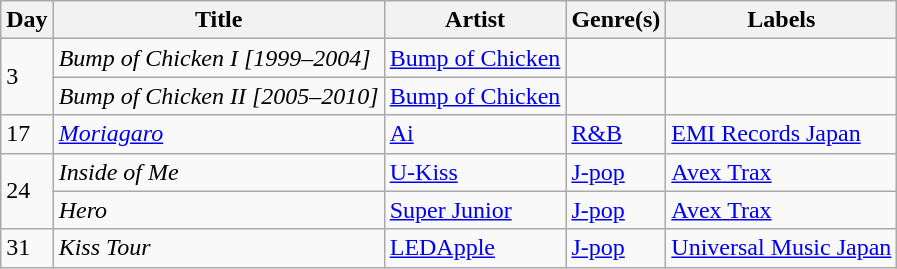<table class="wikitable sortable" style="text-align: left;">
<tr>
<th>Day</th>
<th>Title</th>
<th>Artist</th>
<th>Genre(s)</th>
<th>Labels</th>
</tr>
<tr>
<td rowspan="2">3</td>
<td><em>Bump of Chicken I [1999–2004]</em></td>
<td><a href='#'>Bump of Chicken</a></td>
<td></td>
<td></td>
</tr>
<tr>
<td><em>Bump of Chicken II [2005–2010]</em></td>
<td><a href='#'>Bump of Chicken</a></td>
<td></td>
<td></td>
</tr>
<tr>
<td>17</td>
<td><em><a href='#'>Moriagaro</a></em></td>
<td><a href='#'>Ai</a></td>
<td><a href='#'>R&B</a></td>
<td><a href='#'>EMI Records Japan</a></td>
</tr>
<tr>
<td rowspan="2">24</td>
<td><em>Inside of Me</em></td>
<td><a href='#'>U-Kiss</a></td>
<td><a href='#'>J-pop</a></td>
<td><a href='#'>Avex Trax</a></td>
</tr>
<tr>
<td><em>Hero</em></td>
<td><a href='#'>Super Junior</a></td>
<td><a href='#'>J-pop</a></td>
<td><a href='#'>Avex Trax</a></td>
</tr>
<tr>
<td>31</td>
<td><em>Kiss Tour</em></td>
<td><a href='#'>LEDApple</a></td>
<td><a href='#'>J-pop</a></td>
<td><a href='#'>Universal Music Japan</a></td>
</tr>
</table>
